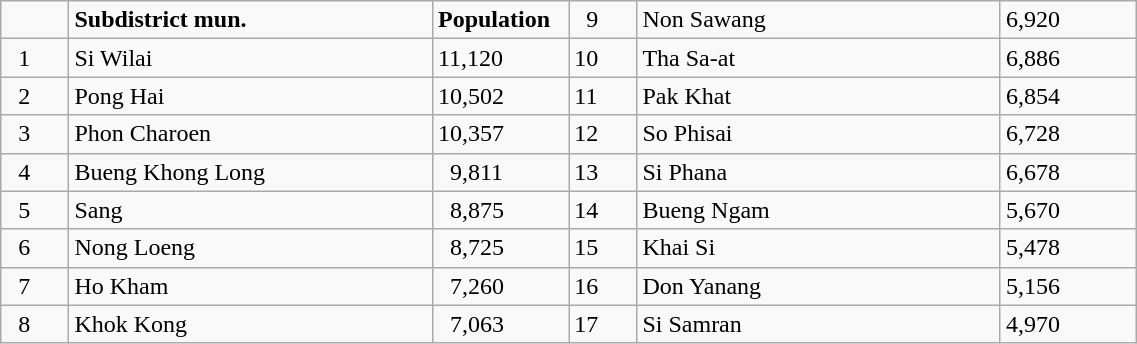<table class="wikitable" style= "width:60%;">
<tr>
<td scope="col" style="width:6%;"> </td>
<td scope="col" style="width:32%;"><strong>Subdistrict mun.</strong></td>
<td scope="col" style="width:12%;"><strong>Population</strong></td>
<td scope="col" style="width:6%;">  9</td>
<td scope="col" style="width:32%;">Non Sawang</td>
<td scope="col" style="width:12%;">6,920</td>
</tr>
<tr>
<td scope="row">  1</td>
<td>Si Wilai</td>
<td>11,120</td>
<td>10</td>
<td>Tha Sa-at</td>
<td>6,886</td>
</tr>
<tr>
<td scope="row">  2</td>
<td>Pong Hai</td>
<td>10,502</td>
<td>11</td>
<td>Pak Khat</td>
<td>6,854</td>
</tr>
<tr>
<td scope="row">  3</td>
<td>Phon Charoen</td>
<td>10,357</td>
<td>12</td>
<td>So Phisai</td>
<td>6,728</td>
</tr>
<tr>
<td scope="row">  4</td>
<td>Bueng Khong Long</td>
<td>  9,811</td>
<td>13</td>
<td>Si Phana</td>
<td>6,678</td>
</tr>
<tr>
<td scope="row">  5</td>
<td>Sang</td>
<td>  8,875</td>
<td>14</td>
<td>Bueng Ngam</td>
<td>5,670</td>
</tr>
<tr>
<td scope="row">  6</td>
<td>Nong Loeng</td>
<td>  8,725</td>
<td>15</td>
<td>Khai Si</td>
<td>5,478</td>
</tr>
<tr>
<td scope="row">  7</td>
<td>Ho Kham</td>
<td>  7,260</td>
<td>16</td>
<td>Don Yanang</td>
<td>5,156</td>
</tr>
<tr>
<td scope="row">  8</td>
<td>Khok Kong</td>
<td>  7,063</td>
<td>17</td>
<td>Si Samran</td>
<td>4,970</td>
</tr>
</table>
